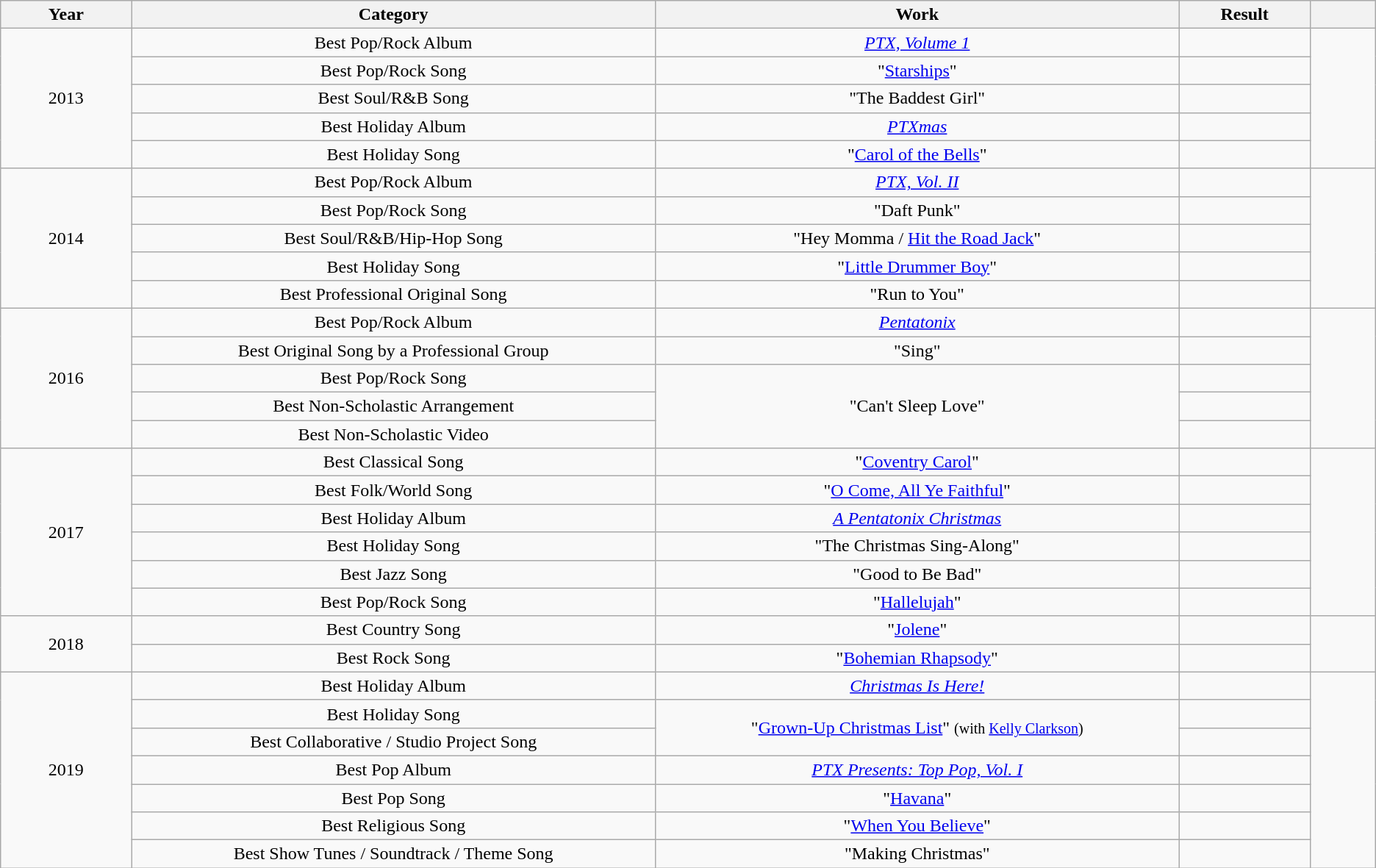<table class="wikitable">
<tr>
<th style="width:5%;">Year</th>
<th style="width:20%;">Category</th>
<th style="width:20%;">Work</th>
<th style="width:5%;">Result</th>
<th style="width:2.5%;"></th>
</tr>
<tr>
<td style="text-align:center;" rowspan="5">2013</td>
<td style="text-align:center;">Best Pop/Rock Album</td>
<td style="text-align:center;"><em><a href='#'>PTX, Volume 1</a></em></td>
<td></td>
<td style="text-align:center;" rowspan="5"></td>
</tr>
<tr>
<td style="text-align:center;">Best Pop/Rock Song</td>
<td style="text-align:center;">"<a href='#'>Starships</a>"</td>
<td></td>
</tr>
<tr>
<td style="text-align:center;">Best Soul/R&B Song</td>
<td style="text-align:center;">"The Baddest Girl"</td>
<td></td>
</tr>
<tr>
<td style="text-align:center;">Best Holiday Album</td>
<td style="text-align:center;"><em><a href='#'>PTXmas</a></em></td>
<td></td>
</tr>
<tr>
<td style="text-align:center;">Best Holiday Song</td>
<td style="text-align:center;">"<a href='#'>Carol of the Bells</a>"</td>
<td></td>
</tr>
<tr>
<td style="text-align:center;" rowspan="5">2014</td>
<td style="text-align:center;">Best Pop/Rock Album</td>
<td style="text-align:center;"><em><a href='#'>PTX, Vol. II</a></em></td>
<td></td>
<td style="text-align:center;" rowspan="5"></td>
</tr>
<tr>
<td style="text-align:center;">Best Pop/Rock Song</td>
<td style="text-align:center;">"Daft Punk"</td>
<td></td>
</tr>
<tr>
<td style="text-align:center;">Best Soul/R&B/Hip-Hop Song</td>
<td style="text-align:center;">"Hey Momma / <a href='#'>Hit the Road Jack</a>"</td>
<td></td>
</tr>
<tr>
<td style="text-align:center;">Best Holiday Song</td>
<td style="text-align:center;">"<a href='#'>Little Drummer Boy</a>"</td>
<td></td>
</tr>
<tr>
<td style="text-align:center;">Best Professional Original Song</td>
<td style="text-align:center;">"Run to You"</td>
<td></td>
</tr>
<tr>
<td style="text-align:center;" rowspan="5">2016</td>
<td style="text-align:center;">Best Pop/Rock Album</td>
<td style="text-align:center;"><em><a href='#'>Pentatonix</a></em></td>
<td></td>
<td style="text-align:center;" rowspan="5"></td>
</tr>
<tr>
<td style="text-align:center;">Best Original Song by a Professional Group</td>
<td style="text-align:center;">"Sing"</td>
<td></td>
</tr>
<tr>
<td style="text-align:center;">Best Pop/Rock Song</td>
<td style="text-align:center;" rowspan="3">"Can't Sleep Love"</td>
<td></td>
</tr>
<tr>
<td style="text-align:center;">Best Non-Scholastic Arrangement</td>
<td></td>
</tr>
<tr>
<td style="text-align:center;">Best Non-Scholastic Video</td>
<td></td>
</tr>
<tr>
<td style="text-align:center;" rowspan="6">2017</td>
<td style="text-align:center;">Best Classical Song</td>
<td style="text-align:center;">"<a href='#'>Coventry Carol</a>"</td>
<td></td>
<td style="text-align:center;" rowspan="6"></td>
</tr>
<tr>
<td style="text-align:center;">Best Folk/World Song</td>
<td style="text-align:center;">"<a href='#'>O Come, All Ye Faithful</a>"</td>
<td></td>
</tr>
<tr>
<td style="text-align:center;">Best Holiday Album</td>
<td style="text-align:center;"><em><a href='#'>A Pentatonix Christmas</a></em></td>
<td></td>
</tr>
<tr>
<td style="text-align:center;">Best Holiday Song</td>
<td style="text-align:center;">"The Christmas Sing-Along"</td>
<td></td>
</tr>
<tr>
<td style="text-align:center;">Best Jazz Song</td>
<td style="text-align:center;">"Good to Be Bad"</td>
<td></td>
</tr>
<tr>
<td style="text-align:center;">Best Pop/Rock Song</td>
<td style="text-align:center;">"<a href='#'>Hallelujah</a>"</td>
<td></td>
</tr>
<tr>
<td style="text-align:center;" rowspan="2">2018</td>
<td style="text-align:center;">Best Country Song</td>
<td style="text-align:center;">"<a href='#'>Jolene</a>"</td>
<td></td>
<td style="text-align:center;" rowspan="2"></td>
</tr>
<tr>
<td style="text-align:center;">Best Rock Song</td>
<td style="text-align:center;">"<a href='#'>Bohemian Rhapsody</a>"</td>
<td></td>
</tr>
<tr>
<td style="text-align:center;" rowspan="7">2019</td>
<td style="text-align:center;">Best Holiday Album</td>
<td style="text-align:center;"><em><a href='#'>Christmas Is Here!</a></em></td>
<td></td>
<td style="text-align:center;" rowspan="7"></td>
</tr>
<tr>
<td style="text-align:center;">Best Holiday Song</td>
<td style="text-align:center;" rowspan="2">"<a href='#'>Grown-Up Christmas List</a>" <small>(with <a href='#'>Kelly Clarkson</a>)</small></td>
<td></td>
</tr>
<tr>
<td style="text-align:center;">Best Collaborative / Studio Project Song</td>
<td></td>
</tr>
<tr>
<td style="text-align:center;">Best Pop Album</td>
<td style="text-align:center;"><em><a href='#'>PTX Presents: Top Pop, Vol. I</a></em></td>
<td></td>
</tr>
<tr>
<td style="text-align:center;">Best Pop Song</td>
<td style="text-align:center;">"<a href='#'>Havana</a>"</td>
<td></td>
</tr>
<tr>
<td style="text-align:center;">Best Religious Song</td>
<td style="text-align:center;">"<a href='#'>When You Believe</a>"</td>
<td></td>
</tr>
<tr>
<td style="text-align:center;">Best Show Tunes / Soundtrack / Theme Song</td>
<td style="text-align:center;">"Making Christmas"</td>
<td></td>
</tr>
</table>
